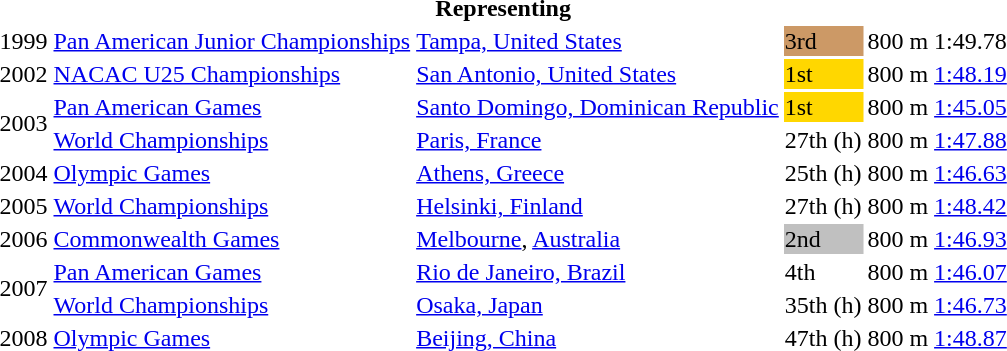<table>
<tr>
<th colspan="6">Representing </th>
</tr>
<tr>
<td>1999</td>
<td><a href='#'>Pan American Junior Championships</a></td>
<td><a href='#'>Tampa, United States</a></td>
<td bgcolor=cc9966>3rd</td>
<td>800 m</td>
<td>1:49.78</td>
</tr>
<tr>
<td>2002</td>
<td><a href='#'>NACAC U25 Championships</a></td>
<td><a href='#'>San Antonio, United States</a></td>
<td bgcolor=gold>1st</td>
<td>800 m</td>
<td><a href='#'>1:48.19</a></td>
</tr>
<tr>
<td rowspan=2>2003</td>
<td><a href='#'>Pan American Games</a></td>
<td><a href='#'>Santo Domingo, Dominican Republic</a></td>
<td bgcolor="gold">1st</td>
<td>800 m</td>
<td><a href='#'>1:45.05</a></td>
</tr>
<tr>
<td><a href='#'>World Championships</a></td>
<td><a href='#'>Paris, France</a></td>
<td>27th (h)</td>
<td>800 m</td>
<td><a href='#'>1:47.88</a></td>
</tr>
<tr>
<td>2004</td>
<td><a href='#'>Olympic Games</a></td>
<td><a href='#'>Athens, Greece</a></td>
<td>25th (h)</td>
<td>800 m</td>
<td><a href='#'>1:46.63</a></td>
</tr>
<tr>
<td>2005</td>
<td><a href='#'>World Championships</a></td>
<td><a href='#'>Helsinki, Finland</a></td>
<td>27th (h)</td>
<td>800 m</td>
<td><a href='#'>1:48.42</a></td>
</tr>
<tr>
<td>2006</td>
<td><a href='#'>Commonwealth Games</a></td>
<td><a href='#'>Melbourne</a>, <a href='#'>Australia</a></td>
<td bgcolor="silver">2nd</td>
<td>800 m</td>
<td><a href='#'>1:46.93</a></td>
</tr>
<tr>
<td rowspan=2>2007</td>
<td><a href='#'>Pan American Games</a></td>
<td><a href='#'>Rio de Janeiro, Brazil</a></td>
<td>4th</td>
<td>800 m</td>
<td><a href='#'>1:46.07</a></td>
</tr>
<tr>
<td><a href='#'>World Championships</a></td>
<td><a href='#'>Osaka, Japan</a></td>
<td>35th (h)</td>
<td>800 m</td>
<td><a href='#'>1:46.73</a></td>
</tr>
<tr>
<td>2008</td>
<td><a href='#'>Olympic Games</a></td>
<td><a href='#'>Beijing, China</a></td>
<td>47th (h)</td>
<td>800 m</td>
<td><a href='#'>1:48.87</a></td>
</tr>
</table>
